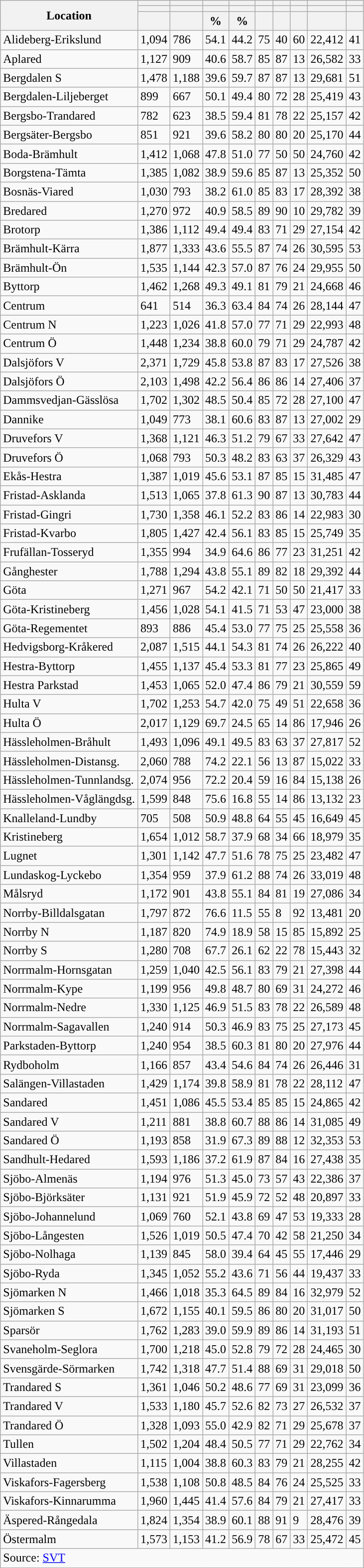<table role="presentation" class="wikitable sortable mw-collapsible mw-collapsed">
<tr>
<th rowspan="3">Location</th>
<th></th>
<th></th>
<th></th>
<th></th>
<th></th>
<th></th>
<th></th>
<th></th>
<th></th>
</tr>
<tr>
<th></th>
<th></th>
<th style="background:"></th>
<th style="background:"></th>
<th></th>
<th></th>
<th></th>
<th></th>
<th></th>
</tr>
<tr>
<th data-sort-type="number"></th>
<th data-sort-type="number"></th>
<th data-sort-type="number">%</th>
<th data-sort-type="number">%</th>
<th data-sort-type="number"></th>
<th data-sort-type="number"></th>
<th data-sort-type="number"></th>
<th data-sort-type="number"></th>
<th data-sort-type="number"></th>
</tr>
<tr>
<td align="left">Alideberg-Erikslund</td>
<td>1,094</td>
<td>786</td>
<td>54.1</td>
<td>44.2</td>
<td>75</td>
<td>40</td>
<td>60</td>
<td>22,412</td>
<td>41</td>
</tr>
<tr>
<td align="left">Aplared</td>
<td>1,127</td>
<td>909</td>
<td>40.6</td>
<td>58.7</td>
<td>85</td>
<td>87</td>
<td>13</td>
<td>26,582</td>
<td>33</td>
</tr>
<tr>
<td align="left">Bergdalen S</td>
<td>1,478</td>
<td>1,188</td>
<td>39.6</td>
<td>59.7</td>
<td>87</td>
<td>87</td>
<td>13</td>
<td>29,681</td>
<td>51</td>
</tr>
<tr>
<td align="left">Bergdalen-Liljeberget</td>
<td>899</td>
<td>667</td>
<td>50.1</td>
<td>49.4</td>
<td>80</td>
<td>72</td>
<td>28</td>
<td>25,419</td>
<td>43</td>
</tr>
<tr>
<td align="left">Bergsbo-Trandared</td>
<td>782</td>
<td>623</td>
<td>38.5</td>
<td>59.4</td>
<td>81</td>
<td>78</td>
<td>22</td>
<td>25,157</td>
<td>42</td>
</tr>
<tr>
<td align="left">Bergsäter-Bergsbo</td>
<td>851</td>
<td>921</td>
<td>39.6</td>
<td>58.2</td>
<td>80</td>
<td>80</td>
<td>20</td>
<td>25,170</td>
<td>44</td>
</tr>
<tr>
<td align="left">Boda-Brämhult</td>
<td>1,412</td>
<td>1,068</td>
<td>47.8</td>
<td>51.0</td>
<td>77</td>
<td>50</td>
<td>50</td>
<td>24,760</td>
<td>42</td>
</tr>
<tr>
<td align="left">Borgstena-Tämta</td>
<td>1,385</td>
<td>1,082</td>
<td>38.9</td>
<td>59.6</td>
<td>85</td>
<td>87</td>
<td>13</td>
<td>25,352</td>
<td>50</td>
</tr>
<tr>
<td align="left">Bosnäs-Viared</td>
<td>1,030</td>
<td>793</td>
<td>38.2</td>
<td>61.0</td>
<td>85</td>
<td>83</td>
<td>17</td>
<td>28,392</td>
<td>38</td>
</tr>
<tr>
<td align="left">Bredared</td>
<td>1,270</td>
<td>972</td>
<td>40.9</td>
<td>58.5</td>
<td>89</td>
<td>90</td>
<td>10</td>
<td>29,782</td>
<td>39</td>
</tr>
<tr>
<td align="left">Brotorp</td>
<td>1,386</td>
<td>1,112</td>
<td>49.4</td>
<td>49.4</td>
<td>83</td>
<td>71</td>
<td>29</td>
<td>27,154</td>
<td>42</td>
</tr>
<tr>
<td align="left">Brämhult-Kärra</td>
<td>1,877</td>
<td>1,333</td>
<td>43.6</td>
<td>55.5</td>
<td>87</td>
<td>74</td>
<td>26</td>
<td>30,595</td>
<td>53</td>
</tr>
<tr>
<td align="left">Brämhult-Ön</td>
<td>1,535</td>
<td>1,144</td>
<td>42.3</td>
<td>57.0</td>
<td>87</td>
<td>76</td>
<td>24</td>
<td>29,955</td>
<td>50</td>
</tr>
<tr>
<td align="left">Byttorp</td>
<td>1,462</td>
<td>1,268</td>
<td>49.3</td>
<td>49.1</td>
<td>81</td>
<td>79</td>
<td>21</td>
<td>24,668</td>
<td>46</td>
</tr>
<tr>
<td align="left">Centrum</td>
<td>641</td>
<td>514</td>
<td>36.3</td>
<td>63.4</td>
<td>84</td>
<td>74</td>
<td>26</td>
<td>28,144</td>
<td>47</td>
</tr>
<tr>
<td align="left">Centrum N</td>
<td>1,223</td>
<td>1,026</td>
<td>41.8</td>
<td>57.0</td>
<td>77</td>
<td>71</td>
<td>29</td>
<td>22,993</td>
<td>48</td>
</tr>
<tr>
<td align="left">Centrum Ö</td>
<td>1,448</td>
<td>1,234</td>
<td>38.8</td>
<td>60.0</td>
<td>79</td>
<td>71</td>
<td>29</td>
<td>24,787</td>
<td>42</td>
</tr>
<tr>
<td align="left">Dalsjöfors V</td>
<td>2,371</td>
<td>1,729</td>
<td>45.8</td>
<td>53.8</td>
<td>87</td>
<td>83</td>
<td>17</td>
<td>27,526</td>
<td>38</td>
</tr>
<tr>
<td align="left">Dalsjöfors Ö</td>
<td>2,103</td>
<td>1,498</td>
<td>42.2</td>
<td>56.4</td>
<td>86</td>
<td>86</td>
<td>14</td>
<td>27,406</td>
<td>37</td>
</tr>
<tr>
<td align="left">Dammsvedjan-Gässlösa</td>
<td>1,702</td>
<td>1,302</td>
<td>48.5</td>
<td>50.4</td>
<td>85</td>
<td>72</td>
<td>28</td>
<td>27,100</td>
<td>47</td>
</tr>
<tr>
<td align="left">Dannike</td>
<td>1,049</td>
<td>773</td>
<td>38.1</td>
<td>60.6</td>
<td>83</td>
<td>87</td>
<td>13</td>
<td>27,002</td>
<td>29</td>
</tr>
<tr>
<td align="left">Druvefors V</td>
<td>1,368</td>
<td>1,121</td>
<td>46.3</td>
<td>51.2</td>
<td>79</td>
<td>67</td>
<td>33</td>
<td>27,642</td>
<td>47</td>
</tr>
<tr>
<td align="left">Druvefors Ö</td>
<td>1,068</td>
<td>793</td>
<td>50.3</td>
<td>48.2</td>
<td>83</td>
<td>63</td>
<td>37</td>
<td>26,329</td>
<td>43</td>
</tr>
<tr>
<td align="left">Ekås-Hestra</td>
<td>1,387</td>
<td>1,019</td>
<td>45.6</td>
<td>53.1</td>
<td>87</td>
<td>85</td>
<td>15</td>
<td>31,485</td>
<td>47</td>
</tr>
<tr>
<td align="left">Fristad-Asklanda</td>
<td>1,513</td>
<td>1,065</td>
<td>37.8</td>
<td>61.3</td>
<td>90</td>
<td>87</td>
<td>13</td>
<td>30,783</td>
<td>44</td>
</tr>
<tr>
<td align="left">Fristad-Gingri</td>
<td>1,730</td>
<td>1,358</td>
<td>46.1</td>
<td>52.2</td>
<td>83</td>
<td>86</td>
<td>14</td>
<td>22,983</td>
<td>30</td>
</tr>
<tr>
<td align="left">Fristad-Kvarbo</td>
<td>1,805</td>
<td>1,427</td>
<td>42.4</td>
<td>56.1</td>
<td>83</td>
<td>85</td>
<td>15</td>
<td>25,749</td>
<td>35</td>
</tr>
<tr>
<td align="left">Frufällan-Tosseryd</td>
<td>1,355</td>
<td>994</td>
<td>34.9</td>
<td>64.6</td>
<td>86</td>
<td>77</td>
<td>23</td>
<td>31,251</td>
<td>42</td>
</tr>
<tr>
<td align="left">Gånghester</td>
<td>1,788</td>
<td>1,294</td>
<td>43.8</td>
<td>55.1</td>
<td>89</td>
<td>82</td>
<td>18</td>
<td>29,392</td>
<td>44</td>
</tr>
<tr>
<td align="left">Göta</td>
<td>1,271</td>
<td>967</td>
<td>54.2</td>
<td>42.1</td>
<td>71</td>
<td>50</td>
<td>50</td>
<td>21,417</td>
<td>33</td>
</tr>
<tr>
<td align="left">Göta-Kristineberg</td>
<td>1,456</td>
<td>1,028</td>
<td>54.1</td>
<td>41.5</td>
<td>71</td>
<td>53</td>
<td>47</td>
<td>23,000</td>
<td>38</td>
</tr>
<tr>
<td align="left">Göta-Regementet</td>
<td>893</td>
<td>886</td>
<td>45.4</td>
<td>53.0</td>
<td>77</td>
<td>75</td>
<td>25</td>
<td>25,558</td>
<td>36</td>
</tr>
<tr>
<td align="left">Hedvigsborg-Kråkered</td>
<td>2,087</td>
<td>1,515</td>
<td>44.1</td>
<td>54.3</td>
<td>81</td>
<td>74</td>
<td>26</td>
<td>26,222</td>
<td>40</td>
</tr>
<tr>
<td align="left">Hestra-Byttorp</td>
<td>1,455</td>
<td>1,137</td>
<td>45.4</td>
<td>53.3</td>
<td>81</td>
<td>77</td>
<td>23</td>
<td>25,865</td>
<td>49</td>
</tr>
<tr>
<td align="left">Hestra Parkstad</td>
<td>1,453</td>
<td>1,065</td>
<td>52.0</td>
<td>47.4</td>
<td>86</td>
<td>79</td>
<td>21</td>
<td>30,559</td>
<td>59</td>
</tr>
<tr>
<td align="left">Hulta V</td>
<td>1,702</td>
<td>1,253</td>
<td>54.7</td>
<td>42.0</td>
<td>75</td>
<td>49</td>
<td>51</td>
<td>22,658</td>
<td>36</td>
</tr>
<tr>
<td align="left">Hulta Ö</td>
<td>2,017</td>
<td>1,129</td>
<td>69.7</td>
<td>24.5</td>
<td>65</td>
<td>14</td>
<td>86</td>
<td>17,946</td>
<td>26</td>
</tr>
<tr>
<td align="left">Hässleholmen-Bråhult</td>
<td>1,493</td>
<td>1,096</td>
<td>49.1</td>
<td>49.5</td>
<td>83</td>
<td>63</td>
<td>37</td>
<td>27,817</td>
<td>52</td>
</tr>
<tr>
<td align="left">Hässleholmen-Distansg.</td>
<td>2,060</td>
<td>788</td>
<td>74.2</td>
<td>22.1</td>
<td>56</td>
<td>13</td>
<td>87</td>
<td>15,022</td>
<td>33</td>
</tr>
<tr>
<td align="left">Hässleholmen-Tunnlandsg.</td>
<td>2,074</td>
<td>956</td>
<td>72.2</td>
<td>20.4</td>
<td>59</td>
<td>16</td>
<td>84</td>
<td>15,138</td>
<td>26</td>
</tr>
<tr>
<td align="left">Hässleholmen-Våglängdsg.</td>
<td>1,599</td>
<td>848</td>
<td>75.6</td>
<td>16.8</td>
<td>55</td>
<td>14</td>
<td>86</td>
<td>13,132</td>
<td>23</td>
</tr>
<tr>
<td align="left">Knalleland-Lundby</td>
<td>705</td>
<td>508</td>
<td>50.9</td>
<td>48.8</td>
<td>64</td>
<td>55</td>
<td>45</td>
<td>16,649</td>
<td>45</td>
</tr>
<tr>
<td align="left">Kristineberg</td>
<td>1,654</td>
<td>1,012</td>
<td>58.7</td>
<td>37.9</td>
<td>68</td>
<td>34</td>
<td>66</td>
<td>18,979</td>
<td>35</td>
</tr>
<tr>
<td align="left">Lugnet</td>
<td>1,301</td>
<td>1,142</td>
<td>47.7</td>
<td>51.6</td>
<td>78</td>
<td>75</td>
<td>25</td>
<td>23,482</td>
<td>47</td>
</tr>
<tr>
<td align="left">Lundaskog-Lyckebo</td>
<td>1,354</td>
<td>959</td>
<td>37.9</td>
<td>61.2</td>
<td>88</td>
<td>74</td>
<td>26</td>
<td>33,019</td>
<td>48</td>
</tr>
<tr>
<td align="left">Målsryd</td>
<td>1,172</td>
<td>901</td>
<td>43.8</td>
<td>55.1</td>
<td>84</td>
<td>81</td>
<td>19</td>
<td>27,086</td>
<td>34</td>
</tr>
<tr>
<td align="left">Norrby-Billdalsgatan</td>
<td>1,797</td>
<td>872</td>
<td>76.6</td>
<td>11.5</td>
<td>55</td>
<td>8</td>
<td>92</td>
<td>13,481</td>
<td>20</td>
</tr>
<tr>
<td align="left">Norrby N</td>
<td>1,187</td>
<td>820</td>
<td>74.9</td>
<td>18.9</td>
<td>58</td>
<td>15</td>
<td>85</td>
<td>15,892</td>
<td>25</td>
</tr>
<tr>
<td align="left">Norrby S</td>
<td>1,280</td>
<td>708</td>
<td>67.7</td>
<td>26.1</td>
<td>62</td>
<td>22</td>
<td>78</td>
<td>15,443</td>
<td>32</td>
</tr>
<tr>
<td align="left">Norrmalm-Hornsgatan</td>
<td>1,259</td>
<td>1,040</td>
<td>42.5</td>
<td>56.1</td>
<td>83</td>
<td>79</td>
<td>21</td>
<td>27,398</td>
<td>44</td>
</tr>
<tr>
<td align="left">Norrmalm-Kype</td>
<td>1,199</td>
<td>956</td>
<td>49.8</td>
<td>48.7</td>
<td>80</td>
<td>69</td>
<td>31</td>
<td>24,272</td>
<td>46</td>
</tr>
<tr>
<td align="left">Norrmalm-Nedre</td>
<td>1,330</td>
<td>1,125</td>
<td>46.9</td>
<td>51.5</td>
<td>83</td>
<td>78</td>
<td>22</td>
<td>26,589</td>
<td>48</td>
</tr>
<tr>
<td align="left">Norrmalm-Sagavallen</td>
<td>1,240</td>
<td>914</td>
<td>50.3</td>
<td>46.9</td>
<td>83</td>
<td>75</td>
<td>25</td>
<td>27,173</td>
<td>45</td>
</tr>
<tr>
<td align="left">Parkstaden-Byttorp</td>
<td>1,240</td>
<td>954</td>
<td>38.5</td>
<td>60.3</td>
<td>81</td>
<td>80</td>
<td>20</td>
<td>27,976</td>
<td>44</td>
</tr>
<tr>
<td align="left">Rydboholm</td>
<td>1,166</td>
<td>857</td>
<td>43.4</td>
<td>54.6</td>
<td>84</td>
<td>74</td>
<td>26</td>
<td>26,446</td>
<td>31</td>
</tr>
<tr>
<td align="left">Salängen-Villastaden</td>
<td>1,429</td>
<td>1,174</td>
<td>39.8</td>
<td>58.9</td>
<td>81</td>
<td>78</td>
<td>22</td>
<td>28,112</td>
<td>47</td>
</tr>
<tr>
<td align="left">Sandared</td>
<td>1,451</td>
<td>1,086</td>
<td>45.5</td>
<td>53.4</td>
<td>85</td>
<td>85</td>
<td>15</td>
<td>24,865</td>
<td>42</td>
</tr>
<tr>
<td align="left">Sandared V</td>
<td>1,211</td>
<td>881</td>
<td>38.8</td>
<td>60.7</td>
<td>88</td>
<td>86</td>
<td>14</td>
<td>31,085</td>
<td>49</td>
</tr>
<tr>
<td align="left">Sandared Ö</td>
<td>1,193</td>
<td>858</td>
<td>31.9</td>
<td>67.3</td>
<td>89</td>
<td>88</td>
<td>12</td>
<td>32,353</td>
<td>53</td>
</tr>
<tr>
<td align="left">Sandhult-Hedared</td>
<td>1,593</td>
<td>1,186</td>
<td>37.2</td>
<td>61.9</td>
<td>87</td>
<td>84</td>
<td>16</td>
<td>27,438</td>
<td>35</td>
</tr>
<tr>
<td align="left">Sjöbo-Almenäs</td>
<td>1,194</td>
<td>976</td>
<td>51.3</td>
<td>45.0</td>
<td>73</td>
<td>57</td>
<td>43</td>
<td>22,386</td>
<td>37</td>
</tr>
<tr>
<td align="left">Sjöbo-Björksäter</td>
<td>1,131</td>
<td>921</td>
<td>51.9</td>
<td>45.9</td>
<td>72</td>
<td>52</td>
<td>48</td>
<td>20,897</td>
<td>33</td>
</tr>
<tr>
<td align="left">Sjöbo-Johannelund</td>
<td>1,069</td>
<td>760</td>
<td>52.1</td>
<td>43.8</td>
<td>69</td>
<td>47</td>
<td>53</td>
<td>19,333</td>
<td>28</td>
</tr>
<tr>
<td align="left">Sjöbo-Långesten</td>
<td>1,526</td>
<td>1,019</td>
<td>50.5</td>
<td>47.4</td>
<td>70</td>
<td>42</td>
<td>58</td>
<td>21,250</td>
<td>34</td>
</tr>
<tr>
<td align="left">Sjöbo-Nolhaga</td>
<td>1,139</td>
<td>845</td>
<td>58.0</td>
<td>39.4</td>
<td>64</td>
<td>45</td>
<td>55</td>
<td>17,446</td>
<td>29</td>
</tr>
<tr>
<td align="left">Sjöbo-Ryda</td>
<td>1,345</td>
<td>1,052</td>
<td>55.2</td>
<td>43.6</td>
<td>71</td>
<td>56</td>
<td>44</td>
<td>19,437</td>
<td>33</td>
</tr>
<tr>
<td align="left">Sjömarken N</td>
<td>1,466</td>
<td>1,018</td>
<td>35.3</td>
<td>64.5</td>
<td>89</td>
<td>84</td>
<td>16</td>
<td>32,979</td>
<td>52</td>
</tr>
<tr>
<td align="left">Sjömarken S</td>
<td>1,672</td>
<td>1,155</td>
<td>40.1</td>
<td>59.5</td>
<td>86</td>
<td>80</td>
<td>20</td>
<td>31,017</td>
<td>50</td>
</tr>
<tr>
<td align="left">Sparsör</td>
<td>1,762</td>
<td>1,283</td>
<td>39.0</td>
<td>59.9</td>
<td>89</td>
<td>86</td>
<td>14</td>
<td>31,193</td>
<td>51</td>
</tr>
<tr>
<td align="left">Svaneholm-Seglora</td>
<td>1,700</td>
<td>1,218</td>
<td>45.0</td>
<td>52.8</td>
<td>79</td>
<td>72</td>
<td>28</td>
<td>24,465</td>
<td>30</td>
</tr>
<tr>
<td align="left">Svensgärde-Sörmarken</td>
<td>1,742</td>
<td>1,318</td>
<td>47.7</td>
<td>51.4</td>
<td>88</td>
<td>69</td>
<td>31</td>
<td>29,018</td>
<td>50</td>
</tr>
<tr>
<td align="left">Trandared S</td>
<td>1,361</td>
<td>1,046</td>
<td>50.2</td>
<td>48.6</td>
<td>77</td>
<td>69</td>
<td>31</td>
<td>23,099</td>
<td>36</td>
</tr>
<tr>
<td align="left">Trandared V</td>
<td>1,533</td>
<td>1,180</td>
<td>45.7</td>
<td>52.6</td>
<td>82</td>
<td>73</td>
<td>27</td>
<td>26,532</td>
<td>37</td>
</tr>
<tr>
<td align="left">Trandared Ö</td>
<td>1,328</td>
<td>1,093</td>
<td>55.0</td>
<td>42.9</td>
<td>82</td>
<td>71</td>
<td>29</td>
<td>25,678</td>
<td>37</td>
</tr>
<tr>
<td align="left">Tullen</td>
<td>1,502</td>
<td>1,204</td>
<td>48.4</td>
<td>50.5</td>
<td>77</td>
<td>71</td>
<td>29</td>
<td>22,762</td>
<td>34</td>
</tr>
<tr>
<td align="left">Villastaden</td>
<td>1,115</td>
<td>1,004</td>
<td>38.8</td>
<td>60.3</td>
<td>83</td>
<td>79</td>
<td>21</td>
<td>28,255</td>
<td>42</td>
</tr>
<tr>
<td align="left">Viskafors-Fagersberg</td>
<td>1,538</td>
<td>1,108</td>
<td>50.8</td>
<td>48.5</td>
<td>84</td>
<td>76</td>
<td>24</td>
<td>25,525</td>
<td>33</td>
</tr>
<tr>
<td align="left">Viskafors-Kinnarumma</td>
<td>1,960</td>
<td>1,445</td>
<td>41.4</td>
<td>57.6</td>
<td>84</td>
<td>79</td>
<td>21</td>
<td>27,417</td>
<td>33</td>
</tr>
<tr>
<td align="left">Äspered-Rångedala</td>
<td>1,824</td>
<td>1,354</td>
<td>38.9</td>
<td>60.1</td>
<td>88</td>
<td>91</td>
<td>9</td>
<td>28,476</td>
<td>39</td>
</tr>
<tr>
<td align="left">Östermalm</td>
<td>1,573</td>
<td>1,153</td>
<td>41.2</td>
<td>56.9</td>
<td>78</td>
<td>67</td>
<td>33</td>
<td>25,472</td>
<td>45</td>
</tr>
<tr>
<td colspan="10" align="left">Source: <a href='#'>SVT</a></td>
</tr>
</table>
